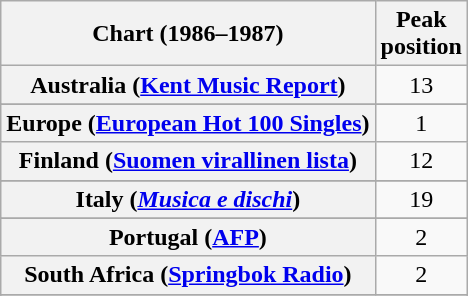<table class="wikitable sortable plainrowheaders" style="text-align:center">
<tr>
<th scope="col">Chart (1986–1987)</th>
<th scope="col">Peak<br>position</th>
</tr>
<tr>
<th scope="row">Australia (<a href='#'>Kent Music Report</a>)</th>
<td>13</td>
</tr>
<tr>
</tr>
<tr>
<th scope="row">Europe (<a href='#'>European Hot 100 Singles</a>)</th>
<td>1</td>
</tr>
<tr>
<th scope="row">Finland (<a href='#'>Suomen virallinen lista</a>)</th>
<td>12</td>
</tr>
<tr>
</tr>
<tr>
<th scope="row">Italy (<em><a href='#'>Musica e dischi</a></em>)</th>
<td>19</td>
</tr>
<tr>
</tr>
<tr>
</tr>
<tr>
</tr>
<tr>
</tr>
<tr>
<th scope="row">Portugal (<a href='#'>AFP</a>)</th>
<td>2</td>
</tr>
<tr>
<th scope="row">South Africa (<a href='#'>Springbok Radio</a>)</th>
<td>2</td>
</tr>
<tr>
</tr>
<tr>
</tr>
<tr>
</tr>
<tr>
</tr>
</table>
